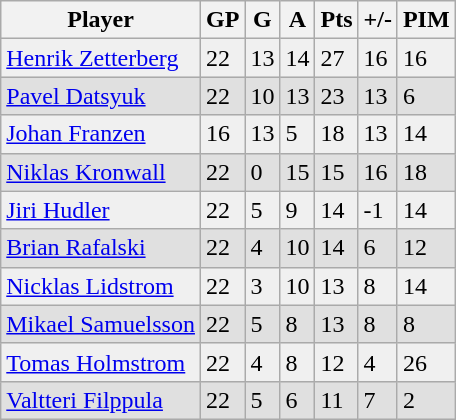<table class="wikitable sortable">
<tr>
<th>Player</th>
<th>GP</th>
<th>G</th>
<th>A</th>
<th>Pts</th>
<th>+/-</th>
<th>PIM</th>
</tr>
<tr bgcolor="#f0f0f0">
<td><a href='#'>Henrik Zetterberg</a></td>
<td>22</td>
<td>13</td>
<td>14</td>
<td>27</td>
<td>16</td>
<td>16</td>
</tr>
<tr bgcolor="#e0e0e0">
<td><a href='#'>Pavel Datsyuk</a></td>
<td>22</td>
<td>10</td>
<td>13</td>
<td>23</td>
<td>13</td>
<td>6</td>
</tr>
<tr bgcolor="#f0f0f0">
<td><a href='#'>Johan Franzen</a></td>
<td>16</td>
<td>13</td>
<td>5</td>
<td>18</td>
<td>13</td>
<td>14</td>
</tr>
<tr bgcolor="#e0e0e0">
<td><a href='#'>Niklas Kronwall</a></td>
<td>22</td>
<td>0</td>
<td>15</td>
<td>15</td>
<td>16</td>
<td>18</td>
</tr>
<tr bgcolor="#f0f0f0">
<td><a href='#'>Jiri Hudler</a></td>
<td>22</td>
<td>5</td>
<td>9</td>
<td>14</td>
<td>-1</td>
<td>14</td>
</tr>
<tr bgcolor="#e0e0e0">
<td><a href='#'>Brian Rafalski</a></td>
<td>22</td>
<td>4</td>
<td>10</td>
<td>14</td>
<td>6</td>
<td>12</td>
</tr>
<tr bgcolor="#f0f0f0">
<td><a href='#'>Nicklas Lidstrom</a></td>
<td>22</td>
<td>3</td>
<td>10</td>
<td>13</td>
<td>8</td>
<td>14</td>
</tr>
<tr bgcolor="#e0e0e0">
<td><a href='#'>Mikael Samuelsson</a></td>
<td>22</td>
<td>5</td>
<td>8</td>
<td>13</td>
<td>8</td>
<td>8</td>
</tr>
<tr bgcolor="#f0f0f0">
<td><a href='#'>Tomas Holmstrom</a></td>
<td>22</td>
<td>4</td>
<td>8</td>
<td>12</td>
<td>4</td>
<td>26</td>
</tr>
<tr bgcolor="#e0e0e0">
<td><a href='#'>Valtteri Filppula</a></td>
<td>22</td>
<td>5</td>
<td>6</td>
<td>11</td>
<td>7</td>
<td>2</td>
</tr>
</table>
